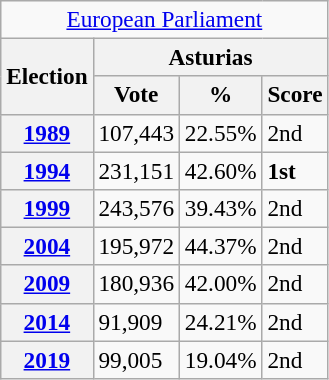<table class="wikitable" style="font-size:97%; text-align:left;">
<tr>
<td colspan="4" align="center"><a href='#'>European Parliament</a></td>
</tr>
<tr>
<th rowspan="2">Election</th>
<th colspan="3">Asturias</th>
</tr>
<tr>
<th>Vote</th>
<th>%</th>
<th>Score</th>
</tr>
<tr>
<th><a href='#'>1989</a></th>
<td>107,443</td>
<td>22.55%</td>
<td>2nd</td>
</tr>
<tr>
<th><a href='#'>1994</a></th>
<td>231,151</td>
<td>42.60%</td>
<td><strong>1st</strong></td>
</tr>
<tr>
<th><a href='#'>1999</a></th>
<td>243,576</td>
<td>39.43%</td>
<td>2nd</td>
</tr>
<tr>
<th><a href='#'>2004</a></th>
<td>195,972</td>
<td>44.37%</td>
<td>2nd</td>
</tr>
<tr>
<th><a href='#'>2009</a></th>
<td>180,936</td>
<td>42.00%</td>
<td>2nd</td>
</tr>
<tr>
<th><a href='#'>2014</a></th>
<td>91,909</td>
<td>24.21%</td>
<td>2nd</td>
</tr>
<tr>
<th><a href='#'>2019</a></th>
<td>99,005</td>
<td>19.04%</td>
<td>2nd</td>
</tr>
</table>
